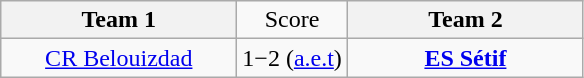<table class="wikitable" style="text-align:center">
<tr>
<th style="width:150px;">Team 1</th>
<td>Score</td>
<th style="width:150px;">Team 2</th>
</tr>
<tr>
<td><a href='#'>CR Belouizdad</a></td>
<td>1−2 (<a href='#'>a.e.t</a>)</td>
<td><strong><a href='#'>ES Sétif</a></strong></td>
</tr>
</table>
